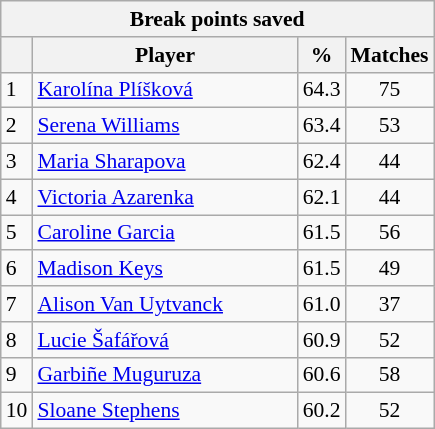<table class="wikitable sortable" style=font-size:90%>
<tr>
<th colspan=4>Break points saved</th>
</tr>
<tr>
<th></th>
<th width=170>Player</th>
<th width=20>%</th>
<th>Matches</th>
</tr>
<tr>
<td>1</td>
<td> <a href='#'>Karolína Plíšková</a></td>
<td>64.3</td>
<td align=center>75</td>
</tr>
<tr>
<td>2</td>
<td> <a href='#'>Serena Williams</a></td>
<td>63.4</td>
<td align=center>53</td>
</tr>
<tr>
<td>3</td>
<td> <a href='#'>Maria Sharapova</a></td>
<td>62.4</td>
<td align=center>44</td>
</tr>
<tr>
<td>4</td>
<td> <a href='#'>Victoria Azarenka</a></td>
<td>62.1</td>
<td align=center>44</td>
</tr>
<tr>
<td>5</td>
<td> <a href='#'>Caroline Garcia</a></td>
<td>61.5</td>
<td align=center>56</td>
</tr>
<tr>
<td>6</td>
<td> <a href='#'>Madison Keys</a></td>
<td>61.5</td>
<td align=center>49</td>
</tr>
<tr>
<td>7</td>
<td> <a href='#'>Alison Van Uytvanck</a></td>
<td>61.0</td>
<td align=center>37</td>
</tr>
<tr>
<td>8</td>
<td> <a href='#'>Lucie Šafářová</a></td>
<td>60.9</td>
<td align=center>52</td>
</tr>
<tr>
<td>9</td>
<td> <a href='#'>Garbiñe Muguruza</a></td>
<td>60.6</td>
<td align=center>58</td>
</tr>
<tr>
<td>10</td>
<td> <a href='#'>Sloane Stephens</a></td>
<td>60.2</td>
<td align=center>52</td>
</tr>
</table>
